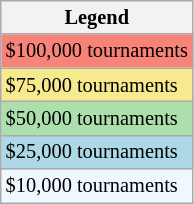<table class="wikitable"  style="font-size:85%">
<tr>
<th>Legend</th>
</tr>
<tr style="background:#f88379;">
<td>$100,000 tournaments</td>
</tr>
<tr style="background:#f7e98e;">
<td>$75,000 tournaments</td>
</tr>
<tr style="background:#addfad;">
<td>$50,000 tournaments</td>
</tr>
<tr style="background:lightblue;">
<td>$25,000 tournaments</td>
</tr>
<tr style="background:#f0f8ff;">
<td>$10,000 tournaments</td>
</tr>
</table>
